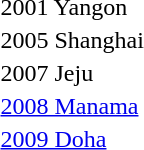<table>
<tr>
<td 2001 World Amateur Bodybuilding Championship>2001 Yangon</td>
<td></td>
<td></td>
<td></td>
</tr>
<tr>
<td 2005 World Amateur Bodybuilding Championship>2005 Shanghai</td>
<td></td>
<td></td>
<td></td>
</tr>
<tr>
<td 2007 World Amateur Bodybuilding Championship>2007 Jeju</td>
<td></td>
<td></td>
<td></td>
</tr>
<tr>
<td><a href='#'>2008 Manama</a></td>
<td></td>
<td></td>
<td></td>
</tr>
<tr>
<td><a href='#'>2009 Doha</a></td>
<td></td>
<td></td>
<td></td>
</tr>
</table>
